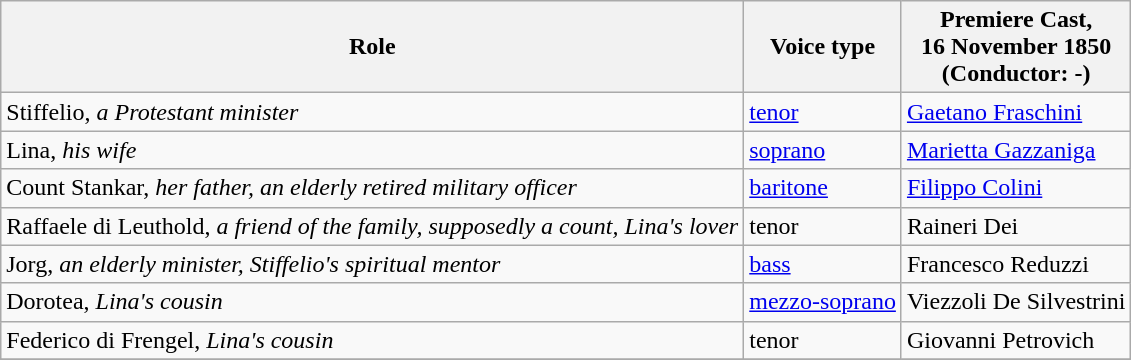<table class="wikitable">
<tr>
<th>Role</th>
<th>Voice type</th>
<th>Premiere Cast,<br> 16 November 1850<br>(Conductor: -)</th>
</tr>
<tr>
<td>Stiffelio, <em>a Protestant minister</em></td>
<td><a href='#'>tenor</a></td>
<td><a href='#'>Gaetano Fraschini</a></td>
</tr>
<tr>
<td>Lina, <em>his wife</em></td>
<td><a href='#'>soprano</a></td>
<td><a href='#'>Marietta Gazzaniga</a></td>
</tr>
<tr>
<td>Count Stankar, <em>her father, an elderly retired military officer</em></td>
<td><a href='#'>baritone</a></td>
<td><a href='#'>Filippo Colini</a></td>
</tr>
<tr>
<td>Raffaele di Leuthold, <em>a friend of the family, supposedly a count, Lina's lover</em></td>
<td>tenor</td>
<td>Raineri Dei</td>
</tr>
<tr>
<td>Jorg, <em>an elderly minister, Stiffelio's spiritual mentor</em></td>
<td><a href='#'>bass</a></td>
<td>Francesco Reduzzi</td>
</tr>
<tr>
<td>Dorotea, <em>Lina's cousin</em></td>
<td><a href='#'>mezzo-soprano</a></td>
<td>Viezzoli De Silvestrini</td>
</tr>
<tr>
<td>Federico di Frengel, <em>Lina's cousin</em></td>
<td>tenor</td>
<td>Giovanni Petrovich</td>
</tr>
<tr>
</tr>
</table>
